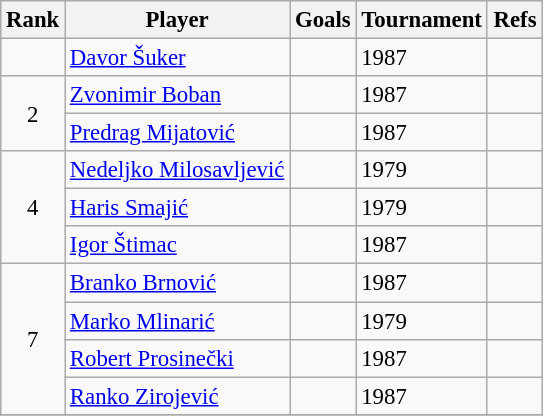<table class= "wikitable" style="text-align: left; font-size: 95%;">
<tr>
<th>Rank</th>
<th>Player</th>
<th>Goals</th>
<th>Tournament</th>
<th class="unsortable" width=30px>Refs</th>
</tr>
<tr>
<td></td>
<td><a href='#'>Davor Šuker</a></td>
<td></td>
<td>1987</td>
<td style="text-align: center;"></td>
</tr>
<tr>
<td rowspan="2" style="text-align:center;">2</td>
<td><a href='#'>Zvonimir Boban</a></td>
<td></td>
<td>1987</td>
<td style="text-align: center;"></td>
</tr>
<tr>
<td><a href='#'>Predrag Mijatović</a></td>
<td></td>
<td>1987</td>
<td style="text-align: center;"></td>
</tr>
<tr>
<td rowspan="3" style="text-align:center;">4</td>
<td><a href='#'>Nedeljko Milosavljević</a></td>
<td></td>
<td>1979</td>
<td style="text-align: center;"></td>
</tr>
<tr>
<td><a href='#'>Haris Smajić</a></td>
<td></td>
<td>1979</td>
<td style="text-align: center;"></td>
</tr>
<tr>
<td><a href='#'>Igor Štimac</a></td>
<td></td>
<td>1987</td>
<td style="text-align: center;"></td>
</tr>
<tr>
<td rowspan="4" style="text-align:center;">7</td>
<td><a href='#'>Branko Brnović</a></td>
<td></td>
<td>1987</td>
<td style="text-align: center;"></td>
</tr>
<tr>
<td><a href='#'>Marko Mlinarić</a></td>
<td></td>
<td>1979</td>
<td style="text-align: center;"></td>
</tr>
<tr>
<td><a href='#'>Robert Prosinečki</a></td>
<td></td>
<td>1987</td>
<td style="text-align: center;"></td>
</tr>
<tr>
<td><a href='#'>Ranko Zirojević</a></td>
<td></td>
<td>1987</td>
<td style="text-align: center;"></td>
</tr>
<tr>
</tr>
</table>
